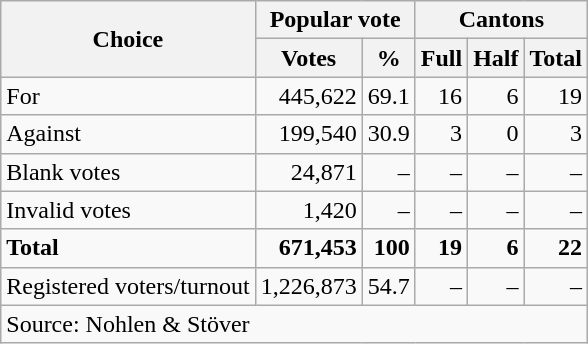<table class=wikitable style=text-align:right>
<tr>
<th rowspan=2>Choice</th>
<th colspan=2>Popular vote</th>
<th colspan=3>Cantons</th>
</tr>
<tr>
<th>Votes</th>
<th>%</th>
<th>Full</th>
<th>Half</th>
<th>Total</th>
</tr>
<tr>
<td align=left>For</td>
<td>445,622</td>
<td>69.1</td>
<td>16</td>
<td>6</td>
<td>19</td>
</tr>
<tr>
<td align=left>Against</td>
<td>199,540</td>
<td>30.9</td>
<td>3</td>
<td>0</td>
<td>3</td>
</tr>
<tr>
<td align=left>Blank votes</td>
<td>24,871</td>
<td>–</td>
<td>–</td>
<td>–</td>
<td>–</td>
</tr>
<tr>
<td align=left>Invalid votes</td>
<td>1,420</td>
<td>–</td>
<td>–</td>
<td>–</td>
<td>–</td>
</tr>
<tr>
<td align=left><strong>Total</strong></td>
<td><strong>671,453</strong></td>
<td><strong>100</strong></td>
<td><strong>19</strong></td>
<td><strong>6</strong></td>
<td><strong>22</strong></td>
</tr>
<tr>
<td align=left>Registered voters/turnout</td>
<td>1,226,873</td>
<td>54.7</td>
<td>–</td>
<td>–</td>
<td>–</td>
</tr>
<tr>
<td align=left colspan=6>Source: Nohlen & Stöver</td>
</tr>
</table>
